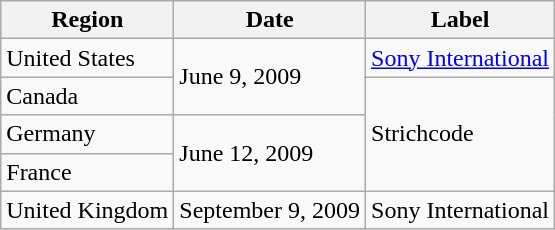<table class="wikitable">
<tr>
<th>Region</th>
<th>Date</th>
<th>Label</th>
</tr>
<tr>
<td>United States</td>
<td rowspan="2">June 9, 2009</td>
<td><a href='#'>Sony International</a></td>
</tr>
<tr>
<td>Canada</td>
<td rowspan="3">Strichcode</td>
</tr>
<tr>
<td>Germany</td>
<td rowspan="2">June 12, 2009</td>
</tr>
<tr>
<td>France</td>
</tr>
<tr>
<td>United Kingdom</td>
<td>September 9, 2009</td>
<td>Sony International</td>
</tr>
</table>
